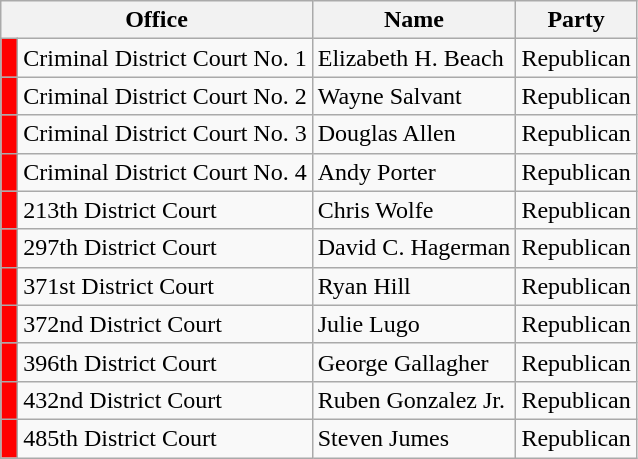<table class="wikitable">
<tr>
<th colspan="2">Office</th>
<th>Name</th>
<th>Party</th>
</tr>
<tr>
<td style="background:red"> </td>
<td>Criminal District Court No. 1</td>
<td>Elizabeth H. Beach</td>
<td>Republican</td>
</tr>
<tr>
<td style="background:red"> </td>
<td>Criminal District Court No. 2</td>
<td>Wayne Salvant</td>
<td>Republican</td>
</tr>
<tr>
<td style="background:red"> </td>
<td>Criminal District Court No. 3</td>
<td>Douglas Allen</td>
<td>Republican</td>
</tr>
<tr>
<td style="background:red"> </td>
<td>Criminal District Court No. 4</td>
<td>Andy Porter</td>
<td>Republican</td>
</tr>
<tr>
<td style="background:red"> </td>
<td>213th District Court</td>
<td>Chris Wolfe</td>
<td>Republican</td>
</tr>
<tr>
<td style="background:red"> </td>
<td>297th District Court</td>
<td>David C. Hagerman</td>
<td>Republican</td>
</tr>
<tr>
<td style="background:red"> </td>
<td>371st District Court</td>
<td>Ryan Hill</td>
<td>Republican</td>
</tr>
<tr>
<td style="background:red"> </td>
<td>372nd District Court</td>
<td>Julie Lugo</td>
<td>Republican</td>
</tr>
<tr>
<td style="background:red"> </td>
<td>396th District Court</td>
<td>George Gallagher</td>
<td>Republican</td>
</tr>
<tr>
<td style="background:red"> </td>
<td>432nd District Court</td>
<td>Ruben Gonzalez Jr.</td>
<td>Republican</td>
</tr>
<tr>
<td style="background:red"> </td>
<td>485th District Court</td>
<td>Steven Jumes</td>
<td>Republican</td>
</tr>
</table>
